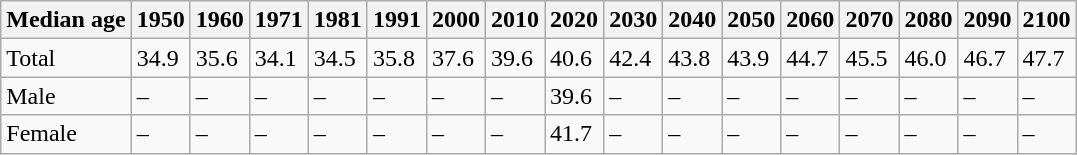<table class="wikitable">
<tr>
<th>Median age</th>
<th>1950</th>
<th>1960</th>
<th>1971</th>
<th>1981</th>
<th>1991</th>
<th>2000</th>
<th>2010</th>
<th>2020</th>
<th>2030</th>
<th>2040</th>
<th>2050</th>
<th>2060</th>
<th>2070</th>
<th>2080</th>
<th>2090</th>
<th>2100</th>
</tr>
<tr>
<td>Total</td>
<td>34.9</td>
<td>35.6</td>
<td>34.1</td>
<td>34.5</td>
<td>35.8</td>
<td>37.6</td>
<td>39.6</td>
<td>40.6</td>
<td>42.4</td>
<td>43.8</td>
<td>43.9</td>
<td>44.7</td>
<td>45.5</td>
<td>46.0</td>
<td>46.7</td>
<td>47.7</td>
</tr>
<tr>
<td>Male</td>
<td>–</td>
<td>–</td>
<td>–</td>
<td>–</td>
<td>–</td>
<td>–</td>
<td>–</td>
<td>39.6</td>
<td>–</td>
<td>–</td>
<td>–</td>
<td>–</td>
<td>–</td>
<td>–</td>
<td>–</td>
<td>–</td>
</tr>
<tr>
<td>Female</td>
<td>–</td>
<td>–</td>
<td>–</td>
<td>–</td>
<td>–</td>
<td>–</td>
<td>–</td>
<td>41.7</td>
<td>–</td>
<td>–</td>
<td>–</td>
<td>–</td>
<td>–</td>
<td>–</td>
<td>–</td>
<td>–</td>
</tr>
</table>
